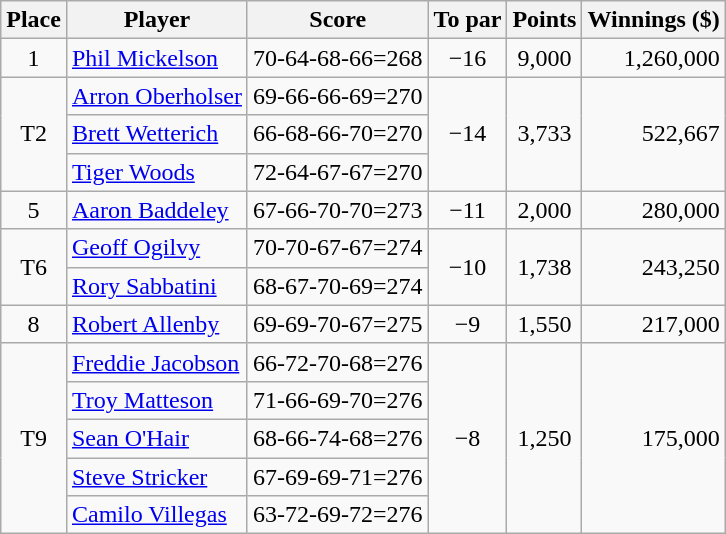<table class="wikitable">
<tr>
<th>Place</th>
<th>Player</th>
<th>Score</th>
<th>To par</th>
<th>Points</th>
<th>Winnings ($)</th>
</tr>
<tr>
<td align="center">1</td>
<td> <a href='#'>Phil Mickelson</a></td>
<td>70-64-68-66=268</td>
<td align="center">−16</td>
<td align=center>9,000</td>
<td align=right>1,260,000</td>
</tr>
<tr>
<td align="center" rowspan=3>T2</td>
<td> <a href='#'>Arron Oberholser</a></td>
<td>69-66-66-69=270</td>
<td align="center" rowspan=3>−14</td>
<td align=center rowspan=3>3,733</td>
<td align=right rowspan=3>522,667</td>
</tr>
<tr>
<td> <a href='#'>Brett Wetterich</a></td>
<td>66-68-66-70=270</td>
</tr>
<tr>
<td> <a href='#'>Tiger Woods</a></td>
<td>72-64-67-67=270</td>
</tr>
<tr>
<td align="center">5</td>
<td> <a href='#'>Aaron Baddeley</a></td>
<td>67-66-70-70=273</td>
<td align="center">−11</td>
<td align=center>2,000</td>
<td align=right>280,000</td>
</tr>
<tr>
<td align="center" rowspan=2>T6</td>
<td> <a href='#'>Geoff Ogilvy</a></td>
<td>70-70-67-67=274</td>
<td align="center" rowspan=2>−10</td>
<td align=center rowspan=2>1,738</td>
<td align=right rowspan=2>243,250</td>
</tr>
<tr>
<td> <a href='#'>Rory Sabbatini</a></td>
<td>68-67-70-69=274</td>
</tr>
<tr>
<td align="center">8</td>
<td> <a href='#'>Robert Allenby</a></td>
<td>69-69-70-67=275</td>
<td align="center">−9</td>
<td align=center>1,550</td>
<td align=right>217,000</td>
</tr>
<tr>
<td align="center" rowspan=5>T9</td>
<td> <a href='#'>Freddie Jacobson</a></td>
<td>66-72-70-68=276</td>
<td align="center" rowspan=5>−8</td>
<td align=center rowspan=5>1,250</td>
<td align=right rowspan=5>175,000</td>
</tr>
<tr>
<td> <a href='#'>Troy Matteson</a></td>
<td>71-66-69-70=276</td>
</tr>
<tr>
<td> <a href='#'>Sean O'Hair</a></td>
<td>68-66-74-68=276</td>
</tr>
<tr>
<td> <a href='#'>Steve Stricker</a></td>
<td>67-69-69-71=276</td>
</tr>
<tr>
<td> <a href='#'>Camilo Villegas</a></td>
<td>63-72-69-72=276</td>
</tr>
</table>
